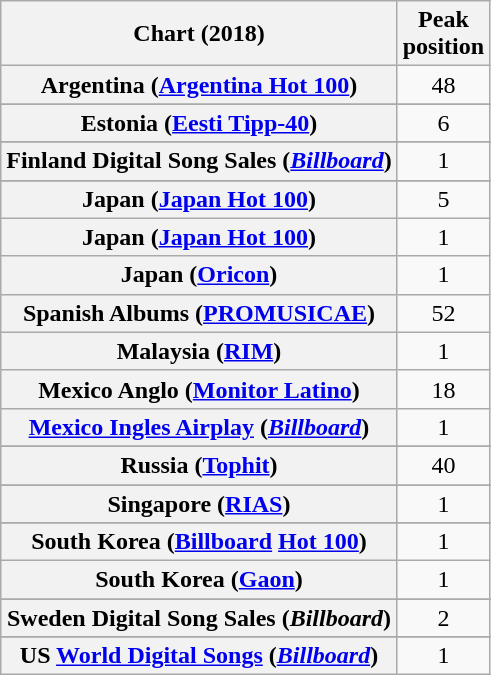<table class="wikitable sortable plainrowheaders" style="text-align:center">
<tr>
<th scope="col">Chart (2018)</th>
<th scope="col">Peak<br> position</th>
</tr>
<tr>
<th scope="row">Argentina (<a href='#'>Argentina Hot 100</a>)</th>
<td>48</td>
</tr>
<tr>
</tr>
<tr>
</tr>
<tr>
</tr>
<tr>
</tr>
<tr>
</tr>
<tr>
<th scope="row">Estonia (<a href='#'>Eesti Tipp-40</a>)</th>
<td>6</td>
</tr>
<tr>
</tr>
<tr>
<th scope="row">Finland Digital Song Sales (<em><a href='#'>Billboard</a></em>)</th>
<td>1</td>
</tr>
<tr>
</tr>
<tr>
</tr>
<tr>
</tr>
<tr>
</tr>
<tr>
<th scope="row">Japan (<a href='#'>Japan Hot 100</a>)</th>
<td>5</td>
</tr>
<tr>
<th scope="row">Japan (<a href='#'>Japan Hot 100</a>)<br></th>
<td>1</td>
</tr>
<tr>
<th scope="row">Japan (<a href='#'>Oricon</a>)<br></th>
<td>1</td>
</tr>
<tr>
<th scope="row">Spanish Albums (<a href='#'>PROMUSICAE</a>)<br></th>
<td>52</td>
</tr>
<tr>
<th scope="row">Malaysia (<a href='#'>RIM</a>)</th>
<td>1</td>
</tr>
<tr>
<th scope="row">Mexico Anglo (<a href='#'>Monitor Latino</a>)</th>
<td>18</td>
</tr>
<tr>
<th scope="row"><a href='#'>Mexico Ingles Airplay</a> (<em><a href='#'>Billboard</a></em>)</th>
<td>1</td>
</tr>
<tr>
</tr>
<tr>
<th scope="row">Russia (<a href='#'>Tophit</a>)</th>
<td>40</td>
</tr>
<tr>
</tr>
<tr>
<th scope="row">Singapore (<a href='#'>RIAS</a>)</th>
<td>1</td>
</tr>
<tr>
</tr>
<tr>
</tr>
<tr>
<th scope="row">South Korea (<a href='#'>Billboard</a> <a href='#'>Hot 100</a>)</th>
<td>1</td>
</tr>
<tr>
<th scope="row">South Korea (<a href='#'>Gaon</a>)</th>
<td>1</td>
</tr>
<tr>
</tr>
<tr>
<th scope="row">Sweden Digital Song Sales (<em>Billboard</em>)</th>
<td>2</td>
</tr>
<tr>
</tr>
<tr>
</tr>
<tr>
</tr>
<tr>
</tr>
<tr>
</tr>
<tr>
</tr>
<tr>
</tr>
<tr>
<th scope="row">US <a href='#'>World Digital Songs</a> (<em><a href='#'>Billboard</a></em>)</th>
<td>1</td>
</tr>
</table>
